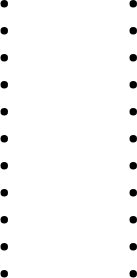<table>
<tr>
<td style="vertical-align:top; width:25%;"><br><ul><li></li><li></li><li></li><li></li><li></li><li></li><li></li><li></li><li></li><li></li><li></li></ul></td>
<td style="vertical-align:top; width:25%;"><br><ul><li></li><li></li><li></li><li></li><li></li><li></li><li></li><li></li><li></li><li></li><li></li></ul></td>
</tr>
</table>
